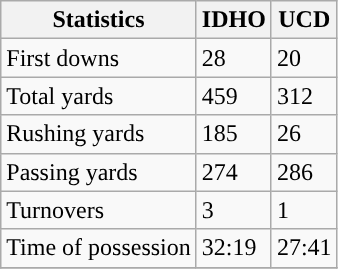<table class="wikitable" style="float: left;">
<tr>
<th>Statistics</th>
<th>IDHO</th>
<th>UCD</th>
</tr>
<tr>
<td>First downs</td>
<td>28</td>
<td>20</td>
</tr>
<tr>
<td>Total yards</td>
<td>459</td>
<td>312</td>
</tr>
<tr>
<td>Rushing yards</td>
<td>185</td>
<td>26</td>
</tr>
<tr>
<td>Passing yards</td>
<td>274</td>
<td>286</td>
</tr>
<tr>
<td>Turnovers</td>
<td>3</td>
<td>1</td>
</tr>
<tr>
<td>Time of possession</td>
<td>32:19</td>
<td>27:41</td>
</tr>
<tr>
</tr>
</table>
